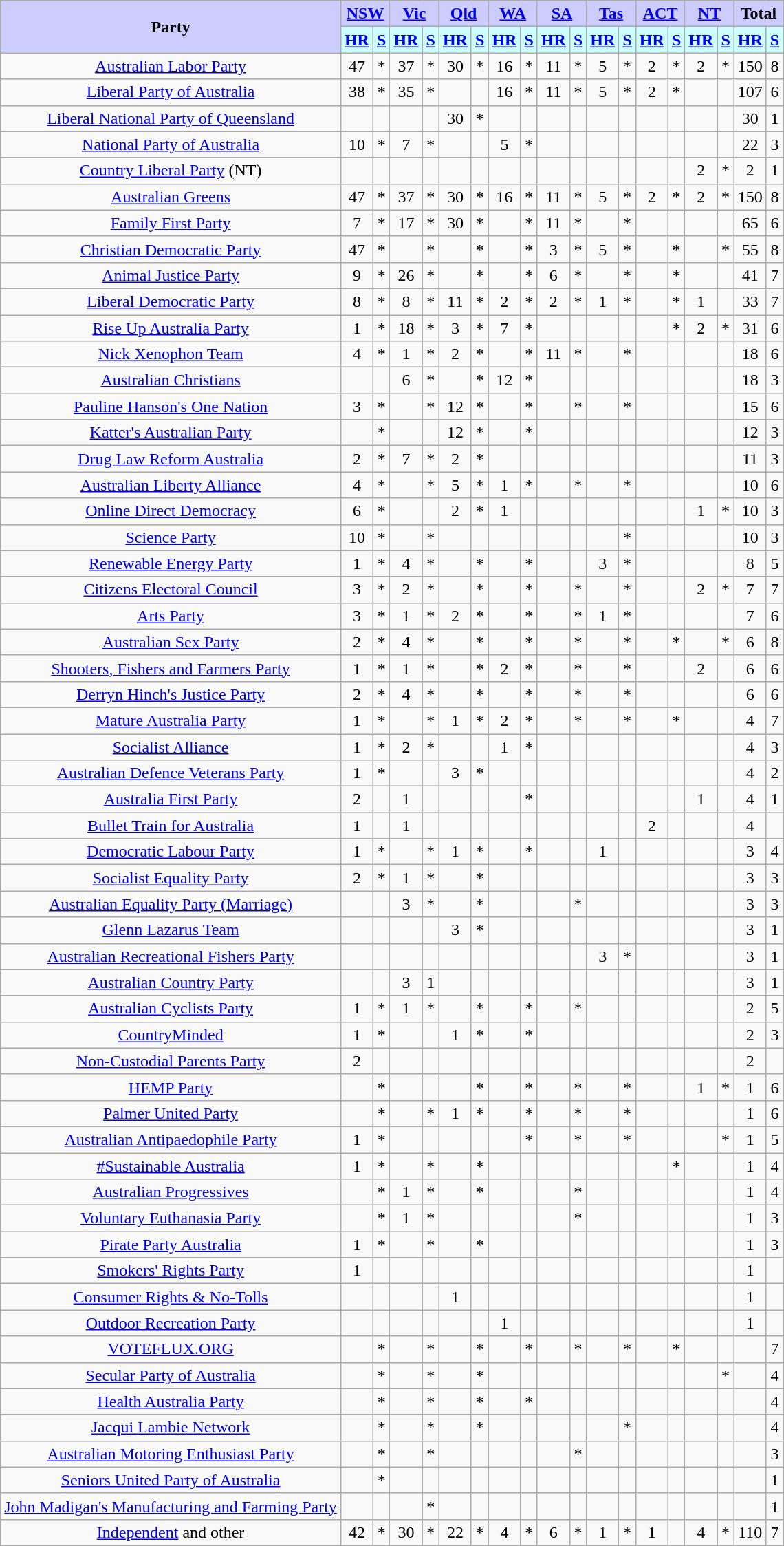<table class="wikitable" style="text-align:center">
<tr>
<th rowspan="2" style="background:#ccf;">Party</th>
<th colspan="2" style="background:#ccf;"><a href='#'>NSW</a></th>
<th colspan="2" style="background:#ccf;"><a href='#'>Vic</a></th>
<th colspan="2" style="background:#ccf;"><a href='#'>Qld</a></th>
<th colspan="2" style="background:#ccf;"><a href='#'>WA</a></th>
<th colspan="2" style="background:#ccf;"><a href='#'>SA</a></th>
<th colspan="2" style="background:#ccf;"><a href='#'>Tas</a></th>
<th colspan="2" style="background:#ccf;"><a href='#'>ACT</a></th>
<th colspan="2" style="background:#ccf;"><a href='#'>NT</a></th>
<th colspan="2" style="background:#ccf;">Total</th>
</tr>
<tr>
<th style="background:#cff;"><a href='#'>HR</a></th>
<th style="background:#cff;"><a href='#'>S</a></th>
<th style="background:#cff;"><a href='#'>HR</a></th>
<th style="background:#cff;"><a href='#'>S</a></th>
<th style="background:#cff;"><a href='#'>HR</a></th>
<th style="background:#cff;"><a href='#'>S</a></th>
<th style="background:#cff;"><a href='#'>HR</a></th>
<th style="background:#cff;"><a href='#'>S</a></th>
<th style="background:#cff;"><a href='#'>HR</a></th>
<th style="background:#cff;"><a href='#'>S</a></th>
<th style="background:#cff;"><a href='#'>HR</a></th>
<th style="background:#cff;"><a href='#'>S</a></th>
<th style="background:#cff;"><a href='#'>HR</a></th>
<th style="background:#cff;"><a href='#'>S</a></th>
<th style="background:#cff;"><a href='#'>HR</a></th>
<th style="background:#cff;"><a href='#'>S</a></th>
<th style="background:#cff;"><a href='#'>HR</a></th>
<th style="background:#cff;"><a href='#'>S</a></th>
</tr>
<tr>
<td style="font-size:100%;"><a href='#'>Australian Labor Party</a></td>
<td>47</td>
<td>*</td>
<td>37</td>
<td>*</td>
<td>30</td>
<td>*</td>
<td>16</td>
<td>*</td>
<td>11</td>
<td>*</td>
<td>5</td>
<td>*</td>
<td>2</td>
<td>*</td>
<td>2</td>
<td>*</td>
<td>150</td>
<td>8</td>
</tr>
<tr>
<td style="font-size:100%;"><a href='#'>Liberal Party of Australia</a></td>
<td>38</td>
<td>*</td>
<td>35</td>
<td>*</td>
<td></td>
<td></td>
<td>16</td>
<td>*</td>
<td>11</td>
<td>*</td>
<td>5</td>
<td>*</td>
<td>2</td>
<td>*</td>
<td></td>
<td></td>
<td>107</td>
<td>6</td>
</tr>
<tr>
<td><a href='#'>Liberal National Party of Queensland</a></td>
<td></td>
<td></td>
<td></td>
<td></td>
<td>30</td>
<td>*</td>
<td></td>
<td></td>
<td></td>
<td></td>
<td></td>
<td></td>
<td></td>
<td></td>
<td></td>
<td></td>
<td>30</td>
<td>1</td>
</tr>
<tr>
<td><a href='#'>National Party of Australia</a></td>
<td>10</td>
<td>*</td>
<td>7</td>
<td>*</td>
<td></td>
<td></td>
<td>5</td>
<td>*</td>
<td></td>
<td></td>
<td></td>
<td></td>
<td></td>
<td></td>
<td></td>
<td></td>
<td>22</td>
<td>3</td>
</tr>
<tr>
<td><a href='#'>Country Liberal Party</a> (NT)</td>
<td></td>
<td></td>
<td></td>
<td></td>
<td></td>
<td></td>
<td></td>
<td></td>
<td></td>
<td></td>
<td></td>
<td></td>
<td></td>
<td></td>
<td>2</td>
<td>*</td>
<td>2</td>
<td>1</td>
</tr>
<tr>
<td><a href='#'>Australian Greens</a></td>
<td>47</td>
<td>*</td>
<td>37</td>
<td>*</td>
<td>30</td>
<td>*</td>
<td>16</td>
<td>*</td>
<td>11</td>
<td>*</td>
<td>5</td>
<td>*</td>
<td>2</td>
<td>*</td>
<td>2</td>
<td>*</td>
<td>150</td>
<td>8</td>
</tr>
<tr>
<td><a href='#'>Family First Party</a></td>
<td>7</td>
<td>*</td>
<td>17</td>
<td>*</td>
<td>30</td>
<td>*</td>
<td></td>
<td>*</td>
<td>11</td>
<td>*</td>
<td></td>
<td>*</td>
<td></td>
<td></td>
<td></td>
<td></td>
<td>65</td>
<td>6</td>
</tr>
<tr>
<td><a href='#'>Christian Democratic Party</a></td>
<td>47</td>
<td>*</td>
<td></td>
<td>*</td>
<td></td>
<td>*</td>
<td></td>
<td>*</td>
<td>3</td>
<td>*</td>
<td>5</td>
<td>*</td>
<td></td>
<td>*</td>
<td></td>
<td>*</td>
<td>55</td>
<td>8</td>
</tr>
<tr>
<td><a href='#'>Animal Justice Party</a></td>
<td>9</td>
<td>*</td>
<td>26</td>
<td>*</td>
<td></td>
<td>*</td>
<td></td>
<td>*</td>
<td>6</td>
<td>*</td>
<td></td>
<td>*</td>
<td></td>
<td>*</td>
<td></td>
<td></td>
<td>41</td>
<td>7</td>
</tr>
<tr>
<td><a href='#'>Liberal Democratic Party</a></td>
<td>8</td>
<td>*</td>
<td>8</td>
<td>*</td>
<td>11</td>
<td>*</td>
<td>2</td>
<td>*</td>
<td>2</td>
<td>*</td>
<td>1</td>
<td>*</td>
<td></td>
<td>*</td>
<td>1</td>
<td></td>
<td>33</td>
<td>7</td>
</tr>
<tr>
<td><a href='#'>Rise Up Australia Party</a></td>
<td>1</td>
<td>*</td>
<td>18</td>
<td>*</td>
<td>3</td>
<td>*</td>
<td>7</td>
<td>*</td>
<td></td>
<td></td>
<td></td>
<td></td>
<td></td>
<td>*</td>
<td>2</td>
<td>*</td>
<td>31</td>
<td>6</td>
</tr>
<tr>
<td><a href='#'>Nick Xenophon Team</a></td>
<td>4</td>
<td>*</td>
<td>1</td>
<td>*</td>
<td>2</td>
<td>*</td>
<td></td>
<td>*</td>
<td>11</td>
<td>*</td>
<td></td>
<td>*</td>
<td></td>
<td></td>
<td></td>
<td></td>
<td>18</td>
<td>6</td>
</tr>
<tr>
<td><a href='#'>Australian Christians</a></td>
<td></td>
<td></td>
<td>6</td>
<td>*</td>
<td></td>
<td>*</td>
<td>12</td>
<td>*</td>
<td></td>
<td></td>
<td></td>
<td></td>
<td></td>
<td></td>
<td></td>
<td></td>
<td>18</td>
<td>3</td>
</tr>
<tr>
<td><a href='#'>Pauline Hanson's One Nation</a></td>
<td>3</td>
<td>*</td>
<td></td>
<td>*</td>
<td>12</td>
<td>*</td>
<td></td>
<td>*</td>
<td></td>
<td>*</td>
<td></td>
<td>*</td>
<td></td>
<td></td>
<td></td>
<td></td>
<td>15</td>
<td>6</td>
</tr>
<tr>
<td><a href='#'>Katter's Australian Party</a></td>
<td></td>
<td>*</td>
<td></td>
<td></td>
<td>12</td>
<td>*</td>
<td></td>
<td>*</td>
<td></td>
<td></td>
<td></td>
<td></td>
<td></td>
<td></td>
<td></td>
<td></td>
<td>12</td>
<td>3</td>
</tr>
<tr>
<td><a href='#'>Drug Law Reform Australia</a></td>
<td>2</td>
<td>*</td>
<td>7</td>
<td>*</td>
<td>2</td>
<td>*</td>
<td></td>
<td></td>
<td></td>
<td></td>
<td></td>
<td></td>
<td></td>
<td></td>
<td></td>
<td></td>
<td>11</td>
<td>3</td>
</tr>
<tr>
<td><a href='#'>Australian Liberty Alliance</a></td>
<td>4</td>
<td>*</td>
<td></td>
<td>*</td>
<td>5</td>
<td>*</td>
<td>1</td>
<td>*</td>
<td></td>
<td>*</td>
<td></td>
<td>*</td>
<td></td>
<td></td>
<td></td>
<td></td>
<td>10</td>
<td>6</td>
</tr>
<tr>
<td><a href='#'>Online Direct Democracy</a></td>
<td>6</td>
<td>*</td>
<td></td>
<td></td>
<td>2</td>
<td>*</td>
<td>1</td>
<td></td>
<td></td>
<td></td>
<td></td>
<td></td>
<td></td>
<td></td>
<td>1</td>
<td>*</td>
<td>10</td>
<td>3</td>
</tr>
<tr>
<td><a href='#'>Science Party</a></td>
<td>10</td>
<td>*</td>
<td></td>
<td>*</td>
<td></td>
<td></td>
<td></td>
<td></td>
<td></td>
<td></td>
<td></td>
<td>*</td>
<td></td>
<td></td>
<td></td>
<td></td>
<td>10</td>
<td>3</td>
</tr>
<tr>
<td><a href='#'>Renewable Energy Party</a></td>
<td>1</td>
<td>*</td>
<td>4</td>
<td>*</td>
<td></td>
<td>*</td>
<td></td>
<td>*</td>
<td></td>
<td></td>
<td>3</td>
<td>*</td>
<td></td>
<td></td>
<td></td>
<td></td>
<td>8</td>
<td>5</td>
</tr>
<tr>
<td><a href='#'>Citizens Electoral Council</a></td>
<td>3</td>
<td>*</td>
<td>2</td>
<td>*</td>
<td></td>
<td>*</td>
<td></td>
<td>*</td>
<td></td>
<td>*</td>
<td></td>
<td>*</td>
<td></td>
<td></td>
<td>2</td>
<td>*</td>
<td>7</td>
<td>7</td>
</tr>
<tr>
<td><a href='#'>Arts Party</a></td>
<td>3</td>
<td>*</td>
<td>1</td>
<td>*</td>
<td>2</td>
<td>*</td>
<td></td>
<td>*</td>
<td></td>
<td>*</td>
<td>1</td>
<td>*</td>
<td></td>
<td></td>
<td></td>
<td></td>
<td>7</td>
<td>6</td>
</tr>
<tr>
<td><a href='#'>Australian Sex Party</a></td>
<td>2</td>
<td>*</td>
<td>4</td>
<td>*</td>
<td></td>
<td>*</td>
<td></td>
<td>*</td>
<td></td>
<td>*</td>
<td></td>
<td>*</td>
<td></td>
<td>*</td>
<td></td>
<td>*</td>
<td>6</td>
<td>8</td>
</tr>
<tr>
<td><a href='#'>Shooters, Fishers and Farmers Party</a></td>
<td>1</td>
<td>*</td>
<td>1</td>
<td>*</td>
<td></td>
<td>*</td>
<td>2</td>
<td>*</td>
<td></td>
<td>*</td>
<td></td>
<td>*</td>
<td></td>
<td></td>
<td>2</td>
<td></td>
<td>6</td>
<td>6</td>
</tr>
<tr>
<td><a href='#'>Derryn Hinch's Justice Party</a></td>
<td>2</td>
<td>*</td>
<td>4</td>
<td>*</td>
<td></td>
<td>*</td>
<td></td>
<td>*</td>
<td></td>
<td>*</td>
<td></td>
<td>*</td>
<td></td>
<td></td>
<td></td>
<td></td>
<td>6</td>
<td>6</td>
</tr>
<tr>
<td><a href='#'>Mature Australia Party</a></td>
<td>1</td>
<td>*</td>
<td></td>
<td>*</td>
<td>1</td>
<td>*</td>
<td>2</td>
<td>*</td>
<td></td>
<td>*</td>
<td></td>
<td>*</td>
<td></td>
<td>*</td>
<td></td>
<td></td>
<td>4</td>
<td>7</td>
</tr>
<tr>
<td><a href='#'>Socialist Alliance</a></td>
<td>1</td>
<td>*</td>
<td>2</td>
<td>*</td>
<td></td>
<td></td>
<td>1</td>
<td>*</td>
<td></td>
<td></td>
<td></td>
<td></td>
<td></td>
<td></td>
<td></td>
<td></td>
<td>4</td>
<td>3</td>
</tr>
<tr>
<td><a href='#'>Australian Defence Veterans Party</a></td>
<td>1</td>
<td>*</td>
<td></td>
<td></td>
<td>3</td>
<td>*</td>
<td></td>
<td></td>
<td></td>
<td></td>
<td></td>
<td></td>
<td></td>
<td></td>
<td></td>
<td></td>
<td>4</td>
<td>2</td>
</tr>
<tr>
<td><a href='#'>Australia First Party</a></td>
<td>2</td>
<td></td>
<td>1</td>
<td></td>
<td></td>
<td></td>
<td></td>
<td>*</td>
<td></td>
<td></td>
<td></td>
<td></td>
<td></td>
<td></td>
<td>1</td>
<td></td>
<td>4</td>
<td>1</td>
</tr>
<tr>
<td><a href='#'>Bullet Train for Australia</a></td>
<td>1</td>
<td></td>
<td>1</td>
<td></td>
<td></td>
<td></td>
<td></td>
<td></td>
<td></td>
<td></td>
<td></td>
<td></td>
<td>2</td>
<td></td>
<td></td>
<td></td>
<td>4</td>
<td></td>
</tr>
<tr>
<td><a href='#'>Democratic Labour Party</a></td>
<td>1</td>
<td>*</td>
<td></td>
<td>*</td>
<td>1</td>
<td>*</td>
<td></td>
<td>*</td>
<td></td>
<td></td>
<td>1</td>
<td></td>
<td></td>
<td></td>
<td></td>
<td></td>
<td>3</td>
<td>4</td>
</tr>
<tr>
<td><a href='#'>Socialist Equality Party</a></td>
<td>2</td>
<td>*</td>
<td>1</td>
<td>*</td>
<td></td>
<td>*</td>
<td></td>
<td></td>
<td></td>
<td></td>
<td></td>
<td></td>
<td></td>
<td></td>
<td></td>
<td></td>
<td>3</td>
<td>3</td>
</tr>
<tr>
<td><a href='#'>Australian Equality Party (Marriage)</a></td>
<td></td>
<td></td>
<td>3</td>
<td>*</td>
<td></td>
<td>*</td>
<td></td>
<td></td>
<td></td>
<td>*</td>
<td></td>
<td></td>
<td></td>
<td></td>
<td></td>
<td></td>
<td>3</td>
<td>3</td>
</tr>
<tr>
<td><a href='#'>Glenn Lazarus Team</a></td>
<td></td>
<td></td>
<td></td>
<td></td>
<td>3</td>
<td>*</td>
<td></td>
<td></td>
<td></td>
<td></td>
<td></td>
<td></td>
<td></td>
<td></td>
<td></td>
<td></td>
<td>3</td>
<td>1</td>
</tr>
<tr>
<td><a href='#'>Australian Recreational Fishers Party</a></td>
<td></td>
<td></td>
<td></td>
<td></td>
<td></td>
<td></td>
<td></td>
<td></td>
<td></td>
<td></td>
<td>3</td>
<td>*</td>
<td></td>
<td></td>
<td></td>
<td></td>
<td>3</td>
<td>1</td>
</tr>
<tr>
<td><a href='#'>Australian Country Party</a></td>
<td></td>
<td></td>
<td>3</td>
<td>1</td>
<td></td>
<td></td>
<td></td>
<td></td>
<td></td>
<td></td>
<td></td>
<td></td>
<td></td>
<td></td>
<td></td>
<td></td>
<td>3</td>
<td>1</td>
</tr>
<tr>
<td><a href='#'>Australian Cyclists Party</a></td>
<td>1</td>
<td>*</td>
<td>1</td>
<td>*</td>
<td></td>
<td>*</td>
<td></td>
<td>*</td>
<td></td>
<td>*</td>
<td></td>
<td></td>
<td></td>
<td></td>
<td></td>
<td></td>
<td>2</td>
<td>5</td>
</tr>
<tr>
<td><a href='#'>CountryMinded</a></td>
<td>1</td>
<td>*</td>
<td></td>
<td></td>
<td>1</td>
<td>*</td>
<td></td>
<td>*</td>
<td></td>
<td></td>
<td></td>
<td></td>
<td></td>
<td></td>
<td></td>
<td></td>
<td>2</td>
<td>3</td>
</tr>
<tr>
<td><a href='#'>Non-Custodial Parents Party</a></td>
<td>2</td>
<td></td>
<td></td>
<td></td>
<td></td>
<td></td>
<td></td>
<td></td>
<td></td>
<td></td>
<td></td>
<td></td>
<td></td>
<td></td>
<td></td>
<td></td>
<td>2</td>
<td></td>
</tr>
<tr>
<td><a href='#'>HEMP Party</a></td>
<td></td>
<td>*</td>
<td></td>
<td></td>
<td></td>
<td>*</td>
<td></td>
<td>*</td>
<td></td>
<td>*</td>
<td></td>
<td>*</td>
<td></td>
<td></td>
<td>1</td>
<td>*</td>
<td>1</td>
<td>6</td>
</tr>
<tr>
<td><a href='#'>Palmer United Party</a></td>
<td></td>
<td>*</td>
<td></td>
<td>*</td>
<td>1</td>
<td>*</td>
<td></td>
<td>*</td>
<td></td>
<td>*</td>
<td></td>
<td>*</td>
<td></td>
<td></td>
<td></td>
<td></td>
<td>1</td>
<td>6</td>
</tr>
<tr>
<td><a href='#'>Australian Antipaedophile Party</a></td>
<td>1</td>
<td>*</td>
<td></td>
<td></td>
<td></td>
<td></td>
<td></td>
<td>*</td>
<td></td>
<td>*</td>
<td></td>
<td>*</td>
<td></td>
<td></td>
<td></td>
<td>*</td>
<td>1</td>
<td>5</td>
</tr>
<tr>
<td><a href='#'>#Sustainable Australia</a></td>
<td>1</td>
<td>*</td>
<td></td>
<td>*</td>
<td></td>
<td>*</td>
<td></td>
<td></td>
<td></td>
<td></td>
<td></td>
<td></td>
<td></td>
<td>*</td>
<td></td>
<td></td>
<td>1</td>
<td>4</td>
</tr>
<tr>
<td><a href='#'>Australian Progressives</a></td>
<td></td>
<td>*</td>
<td>1</td>
<td>*</td>
<td></td>
<td>*</td>
<td></td>
<td></td>
<td></td>
<td>*</td>
<td></td>
<td></td>
<td></td>
<td></td>
<td></td>
<td></td>
<td>1</td>
<td>4</td>
</tr>
<tr>
<td><a href='#'>Voluntary Euthanasia Party</a></td>
<td></td>
<td>*</td>
<td>1</td>
<td>*</td>
<td></td>
<td></td>
<td></td>
<td></td>
<td></td>
<td>*</td>
<td></td>
<td></td>
<td></td>
<td></td>
<td></td>
<td></td>
<td>1</td>
<td>3</td>
</tr>
<tr>
<td><a href='#'>Pirate Party Australia</a></td>
<td>1</td>
<td>*</td>
<td></td>
<td>*</td>
<td></td>
<td>*</td>
<td></td>
<td></td>
<td></td>
<td></td>
<td></td>
<td></td>
<td></td>
<td></td>
<td></td>
<td></td>
<td>1</td>
<td>3</td>
</tr>
<tr>
<td><a href='#'>Smokers' Rights Party</a></td>
<td>1</td>
<td></td>
<td></td>
<td></td>
<td></td>
<td></td>
<td></td>
<td></td>
<td></td>
<td></td>
<td></td>
<td></td>
<td></td>
<td></td>
<td></td>
<td></td>
<td>1</td>
<td></td>
</tr>
<tr>
<td><a href='#'>Consumer Rights & No-Tolls</a></td>
<td></td>
<td></td>
<td></td>
<td></td>
<td>1</td>
<td></td>
<td></td>
<td></td>
<td></td>
<td></td>
<td></td>
<td></td>
<td></td>
<td></td>
<td></td>
<td></td>
<td>1</td>
<td></td>
</tr>
<tr>
<td><a href='#'>Outdoor Recreation Party</a></td>
<td></td>
<td></td>
<td></td>
<td></td>
<td></td>
<td></td>
<td>1</td>
<td></td>
<td></td>
<td></td>
<td></td>
<td></td>
<td></td>
<td></td>
<td></td>
<td></td>
<td>1</td>
<td></td>
</tr>
<tr>
<td><a href='#'>VOTEFLUX.ORG</a></td>
<td></td>
<td>*</td>
<td></td>
<td>*</td>
<td></td>
<td>*</td>
<td></td>
<td>*</td>
<td></td>
<td>*</td>
<td></td>
<td>*</td>
<td></td>
<td>*</td>
<td></td>
<td></td>
<td></td>
<td>7</td>
</tr>
<tr>
<td><a href='#'>Secular Party of Australia</a></td>
<td></td>
<td>*</td>
<td></td>
<td>*</td>
<td></td>
<td>*</td>
<td></td>
<td></td>
<td></td>
<td></td>
<td></td>
<td></td>
<td></td>
<td></td>
<td></td>
<td>*</td>
<td></td>
<td>4</td>
</tr>
<tr>
<td><a href='#'>Health Australia Party</a></td>
<td></td>
<td>*</td>
<td></td>
<td>*</td>
<td></td>
<td>*</td>
<td></td>
<td>*</td>
<td></td>
<td></td>
<td></td>
<td></td>
<td></td>
<td></td>
<td></td>
<td></td>
<td></td>
<td>4</td>
</tr>
<tr>
<td><a href='#'>Jacqui Lambie Network</a></td>
<td></td>
<td>*</td>
<td></td>
<td>*</td>
<td></td>
<td>*</td>
<td></td>
<td></td>
<td></td>
<td></td>
<td></td>
<td>*</td>
<td></td>
<td></td>
<td></td>
<td></td>
<td></td>
<td>4</td>
</tr>
<tr>
<td><a href='#'>Australian Motoring Enthusiast Party</a></td>
<td></td>
<td>*</td>
<td></td>
<td>*</td>
<td></td>
<td></td>
<td></td>
<td></td>
<td></td>
<td>*</td>
<td></td>
<td></td>
<td></td>
<td></td>
<td></td>
<td></td>
<td></td>
<td>3</td>
</tr>
<tr>
<td><a href='#'>Seniors United Party of Australia</a></td>
<td></td>
<td>*</td>
<td></td>
<td></td>
<td></td>
<td></td>
<td></td>
<td></td>
<td></td>
<td></td>
<td></td>
<td></td>
<td></td>
<td></td>
<td></td>
<td></td>
<td></td>
<td>1</td>
</tr>
<tr>
<td><a href='#'>John Madigan's Manufacturing and Farming Party</a></td>
<td></td>
<td></td>
<td></td>
<td>*</td>
<td></td>
<td></td>
<td></td>
<td></td>
<td></td>
<td></td>
<td></td>
<td></td>
<td></td>
<td></td>
<td></td>
<td></td>
<td></td>
<td>1</td>
</tr>
<tr>
<td style="font-size:100%;"><a href='#'>Independent</a> and other</td>
<td>42</td>
<td>*</td>
<td>30</td>
<td>*</td>
<td>22</td>
<td>*</td>
<td>4</td>
<td>*</td>
<td>6</td>
<td>*</td>
<td>1</td>
<td>*</td>
<td>1</td>
<td></td>
<td>4</td>
<td>*</td>
<td>110</td>
<td>7</td>
</tr>
</table>
